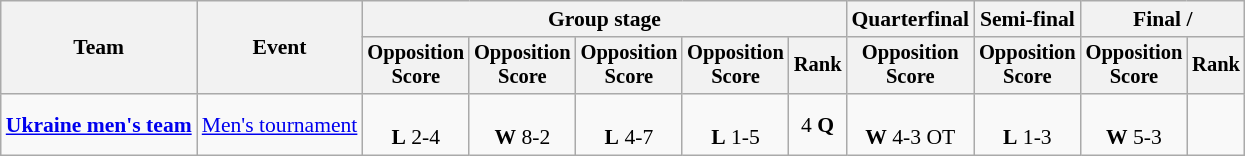<table class="wikitable" style="font-size:90%">
<tr>
<th rowspan=2>Team</th>
<th rowspan=2>Event</th>
<th colspan=5>Group stage</th>
<th>Quarterfinal</th>
<th>Semi-final</th>
<th colspan=2>Final / </th>
</tr>
<tr style="font-size:95%">
<th>Opposition<br>Score</th>
<th>Opposition<br>Score</th>
<th>Opposition<br>Score</th>
<th>Opposition<br>Score</th>
<th>Rank</th>
<th>Opposition<br>Score</th>
<th>Opposition<br>Score</th>
<th>Opposition<br>Score</th>
<th>Rank</th>
</tr>
<tr align=center>
<td align=left><strong><a href='#'>Ukraine men's team</a></strong></td>
<td align=left><a href='#'>Men's tournament</a></td>
<td><br><strong>L</strong> 2-4</td>
<td><br><strong>W</strong> 8-2</td>
<td><br><strong>L</strong> 4-7</td>
<td><br><strong>L</strong> 1-5</td>
<td>4 <strong>Q</strong></td>
<td><br><strong>W</strong> 4-3 OT</td>
<td><br><strong>L</strong> 1-3</td>
<td><br><strong>W</strong> 5-3</td>
<td></td>
</tr>
</table>
